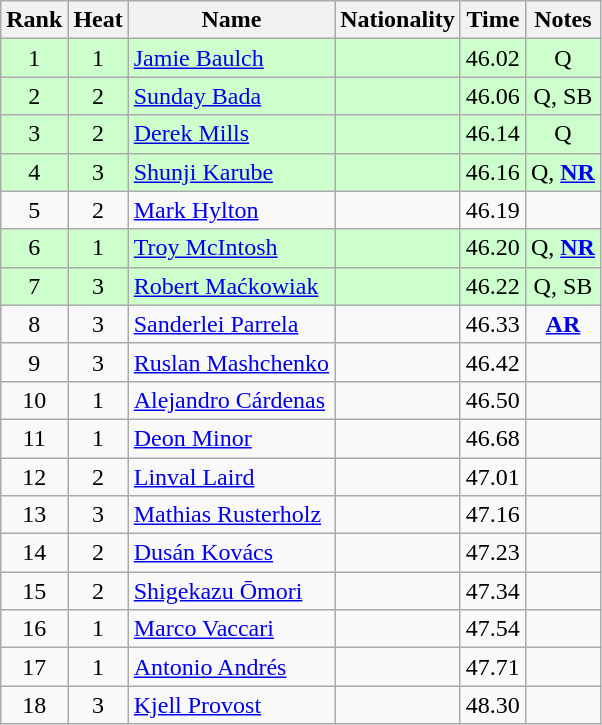<table class="wikitable sortable" style="text-align:center">
<tr>
<th>Rank</th>
<th>Heat</th>
<th>Name</th>
<th>Nationality</th>
<th>Time</th>
<th>Notes</th>
</tr>
<tr bgcolor=ccffcc>
<td>1</td>
<td>1</td>
<td align="left"><a href='#'>Jamie Baulch</a></td>
<td align=left></td>
<td>46.02</td>
<td>Q</td>
</tr>
<tr bgcolor=ccffcc>
<td>2</td>
<td>2</td>
<td align="left"><a href='#'>Sunday Bada</a></td>
<td align=left></td>
<td>46.06</td>
<td>Q, SB</td>
</tr>
<tr bgcolor=ccffcc>
<td>3</td>
<td>2</td>
<td align="left"><a href='#'>Derek Mills</a></td>
<td align=left></td>
<td>46.14</td>
<td>Q</td>
</tr>
<tr bgcolor=ccffcc>
<td>4</td>
<td>3</td>
<td align="left"><a href='#'>Shunji Karube</a></td>
<td align=left></td>
<td>46.16</td>
<td>Q, <strong><a href='#'>NR</a></strong></td>
</tr>
<tr>
<td>5</td>
<td>2</td>
<td align="left"><a href='#'>Mark Hylton</a></td>
<td align=left></td>
<td>46.19</td>
<td></td>
</tr>
<tr bgcolor=ccffcc>
<td>6</td>
<td>1</td>
<td align="left"><a href='#'>Troy McIntosh</a></td>
<td align=left></td>
<td>46.20</td>
<td>Q, <strong><a href='#'>NR</a></strong></td>
</tr>
<tr bgcolor=ccffcc>
<td>7</td>
<td>3</td>
<td align="left"><a href='#'>Robert Maćkowiak</a></td>
<td align=left></td>
<td>46.22</td>
<td>Q, SB</td>
</tr>
<tr>
<td>8</td>
<td>3</td>
<td align="left"><a href='#'>Sanderlei Parrela</a></td>
<td align=left></td>
<td>46.33</td>
<td><strong><a href='#'>AR</a></strong></td>
</tr>
<tr>
<td>9</td>
<td>3</td>
<td align="left"><a href='#'>Ruslan Mashchenko</a></td>
<td align=left></td>
<td>46.42</td>
<td></td>
</tr>
<tr>
<td>10</td>
<td>1</td>
<td align="left"><a href='#'>Alejandro Cárdenas</a></td>
<td align=left></td>
<td>46.50</td>
<td></td>
</tr>
<tr>
<td>11</td>
<td>1</td>
<td align="left"><a href='#'>Deon Minor</a></td>
<td align=left></td>
<td>46.68</td>
<td></td>
</tr>
<tr>
<td>12</td>
<td>2</td>
<td align="left"><a href='#'>Linval Laird</a></td>
<td align=left></td>
<td>47.01</td>
<td></td>
</tr>
<tr>
<td>13</td>
<td>3</td>
<td align="left"><a href='#'>Mathias Rusterholz</a></td>
<td align=left></td>
<td>47.16</td>
<td></td>
</tr>
<tr>
<td>14</td>
<td>2</td>
<td align="left"><a href='#'>Dusán Kovács</a></td>
<td align=left></td>
<td>47.23</td>
<td></td>
</tr>
<tr>
<td>15</td>
<td>2</td>
<td align="left"><a href='#'>Shigekazu Ōmori</a></td>
<td align=left></td>
<td>47.34</td>
<td></td>
</tr>
<tr>
<td>16</td>
<td>1</td>
<td align="left"><a href='#'>Marco Vaccari</a></td>
<td align=left></td>
<td>47.54</td>
<td></td>
</tr>
<tr>
<td>17</td>
<td>1</td>
<td align="left"><a href='#'>Antonio Andrés</a></td>
<td align=left></td>
<td>47.71</td>
<td></td>
</tr>
<tr>
<td>18</td>
<td>3</td>
<td align="left"><a href='#'>Kjell Provost</a></td>
<td align=left></td>
<td>48.30</td>
<td></td>
</tr>
</table>
